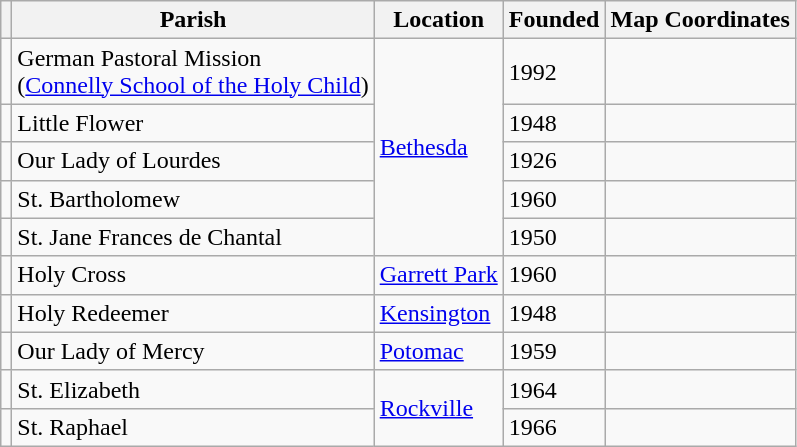<table class="wikitable sortable">
<tr>
<th class=unsortable></th>
<th>Parish</th>
<th>Location</th>
<th>Founded</th>
<th class=unsortable>Map Coordinates</th>
</tr>
<tr>
<td></td>
<td>German Pastoral Mission<br>(<a href='#'>Connelly School of the Holy Child</a>)</td>
<td rowspan="5"><a href='#'>Bethesda</a></td>
<td>1992</td>
<td></td>
</tr>
<tr>
<td></td>
<td>Little Flower</td>
<td>1948</td>
<td></td>
</tr>
<tr>
<td></td>
<td>Our Lady of Lourdes</td>
<td>1926</td>
<td></td>
</tr>
<tr>
<td></td>
<td>St. Bartholomew</td>
<td>1960</td>
<td></td>
</tr>
<tr>
<td></td>
<td>St. Jane Frances de Chantal</td>
<td>1950</td>
<td></td>
</tr>
<tr>
<td></td>
<td>Holy Cross</td>
<td><a href='#'>Garrett Park</a></td>
<td>1960</td>
<td></td>
</tr>
<tr>
<td></td>
<td>Holy Redeemer</td>
<td><a href='#'>Kensington</a></td>
<td>1948</td>
<td></td>
</tr>
<tr>
<td></td>
<td>Our Lady of Mercy</td>
<td><a href='#'>Potomac</a></td>
<td>1959</td>
<td></td>
</tr>
<tr>
<td></td>
<td>St. Elizabeth</td>
<td rowspan="2"><a href='#'>Rockville</a></td>
<td>1964</td>
<td></td>
</tr>
<tr>
<td></td>
<td>St. Raphael</td>
<td>1966</td>
<td></td>
</tr>
</table>
